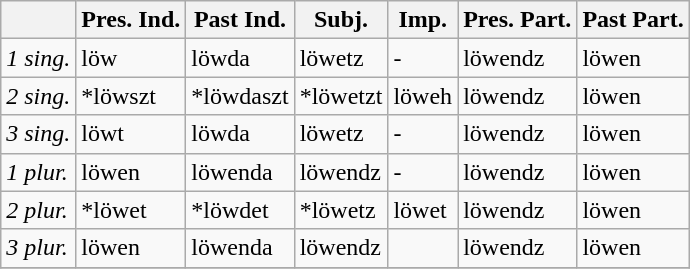<table class="wikitable">
<tr>
<th></th>
<th>Pres. Ind.</th>
<th>Past Ind.</th>
<th>Subj.</th>
<th>Imp.</th>
<th>Pres. Part.</th>
<th>Past Part.</th>
</tr>
<tr>
<td><em>1 sing.</em></td>
<td>löw</td>
<td>löwda</td>
<td>löwetz</td>
<td>-</td>
<td>löwendz</td>
<td>löwen</td>
</tr>
<tr>
<td><em>2 sing.</em></td>
<td>*löwszt</td>
<td>*löwdaszt</td>
<td>*löwetzt</td>
<td>löweh</td>
<td>löwendz</td>
<td>löwen</td>
</tr>
<tr>
<td><em>3 sing.</em></td>
<td>löwt</td>
<td>löwda</td>
<td>löwetz</td>
<td>-</td>
<td>löwendz</td>
<td>löwen</td>
</tr>
<tr>
<td><em>1 plur.</em></td>
<td>löwen</td>
<td>löwenda</td>
<td>löwendz</td>
<td>-</td>
<td>löwendz</td>
<td>löwen</td>
</tr>
<tr>
<td><em>2 plur.</em></td>
<td>*löwet</td>
<td>*löwdet</td>
<td>*löwetz</td>
<td>löwet</td>
<td>löwendz</td>
<td>löwen</td>
</tr>
<tr>
<td><em>3 plur.</em></td>
<td>löwen</td>
<td>löwenda</td>
<td>löwendz</td>
<td></td>
<td>löwendz</td>
<td>löwen</td>
</tr>
<tr>
</tr>
</table>
